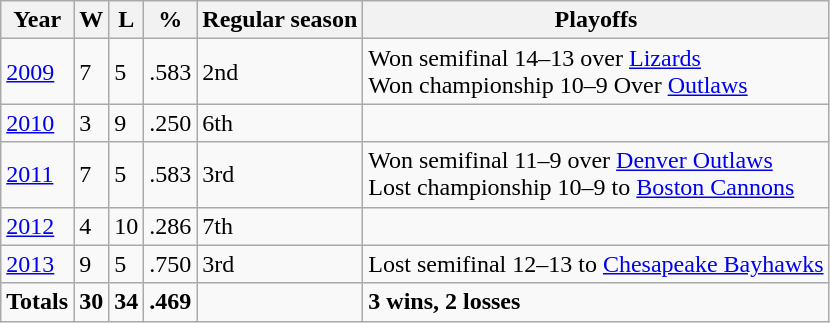<table class="wikitable">
<tr>
<th>Year</th>
<th>W</th>
<th>L</th>
<th>%</th>
<th>Regular season</th>
<th>Playoffs</th>
</tr>
<tr>
<td><a href='#'>2009</a></td>
<td>7</td>
<td>5</td>
<td>.583</td>
<td>2nd</td>
<td>Won semifinal 14–13 over <a href='#'>Lizards</a> <br> Won championship 10–9 Over <a href='#'>Outlaws</a></td>
</tr>
<tr>
<td><a href='#'>2010</a></td>
<td>3</td>
<td>9</td>
<td>.250</td>
<td>6th</td>
<td></td>
</tr>
<tr>
<td><a href='#'>2011</a></td>
<td>7</td>
<td>5</td>
<td>.583</td>
<td>3rd</td>
<td>Won semifinal 11–9 over <a href='#'>Denver Outlaws</a> <br> Lost championship 10–9 to <a href='#'>Boston Cannons</a></td>
</tr>
<tr>
<td><a href='#'>2012</a></td>
<td>4</td>
<td>10</td>
<td>.286</td>
<td>7th</td>
<td></td>
</tr>
<tr>
<td><a href='#'>2013</a></td>
<td>9</td>
<td>5</td>
<td>.750</td>
<td>3rd</td>
<td>Lost semifinal 12–13 to <a href='#'>Chesapeake Bayhawks</a></td>
</tr>
<tr>
<td><strong>Totals</strong></td>
<td><strong>30</strong></td>
<td><strong>34</strong></td>
<td><strong>.469</strong></td>
<td></td>
<td><strong>3 wins, 2 losses</strong></td>
</tr>
</table>
